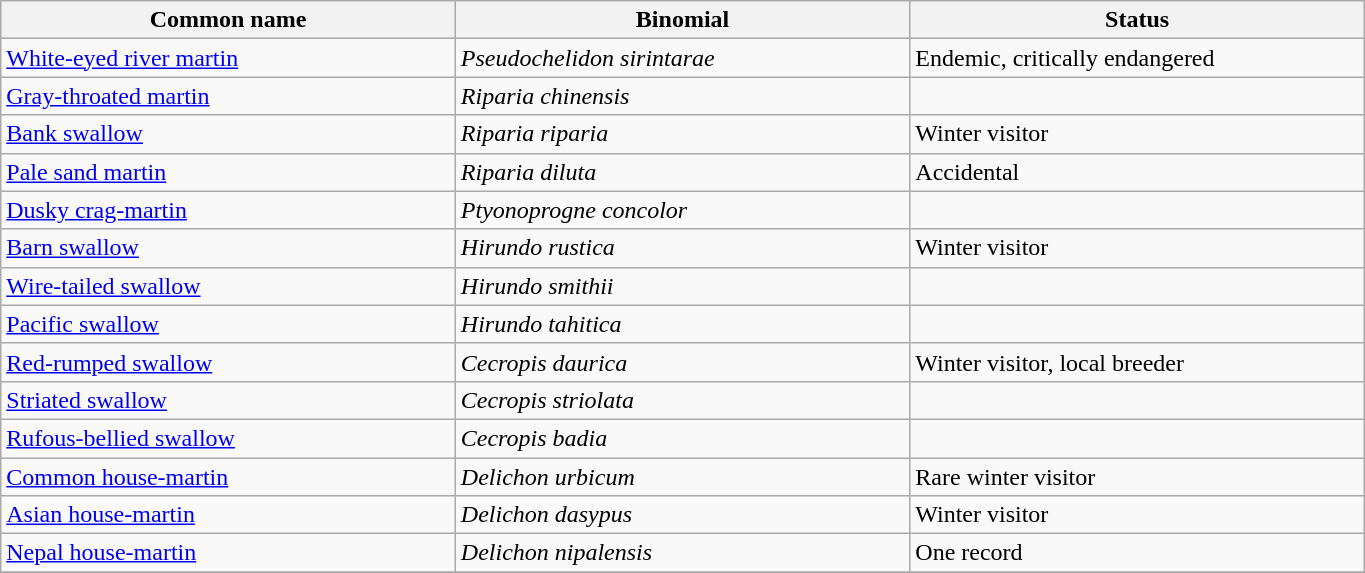<table width=72% class="wikitable">
<tr>
<th width=24%>Common name</th>
<th width=24%>Binomial</th>
<th width=24%>Status</th>
</tr>
<tr>
<td><a href='#'>White-eyed river martin</a></td>
<td><em>Pseudochelidon sirintarae</em></td>
<td>Endemic, critically endangered</td>
</tr>
<tr>
<td><a href='#'>Gray-throated martin</a></td>
<td><em>Riparia chinensis</em></td>
<td></td>
</tr>
<tr>
<td><a href='#'>Bank swallow</a></td>
<td><em>Riparia riparia</em></td>
<td>Winter visitor</td>
</tr>
<tr>
<td><a href='#'>Pale sand martin</a></td>
<td><em>Riparia diluta</em></td>
<td>Accidental</td>
</tr>
<tr>
<td><a href='#'>Dusky crag-martin</a></td>
<td><em>Ptyonoprogne concolor</em></td>
<td></td>
</tr>
<tr>
<td><a href='#'>Barn swallow</a></td>
<td><em>Hirundo rustica</em></td>
<td>Winter visitor</td>
</tr>
<tr>
<td><a href='#'>Wire-tailed swallow</a></td>
<td><em>Hirundo smithii</em></td>
<td></td>
</tr>
<tr>
<td><a href='#'>Pacific swallow</a></td>
<td><em>Hirundo tahitica</em></td>
<td></td>
</tr>
<tr>
<td><a href='#'>Red-rumped swallow</a></td>
<td><em>Cecropis daurica</em></td>
<td>Winter visitor, local breeder</td>
</tr>
<tr>
<td><a href='#'>Striated swallow</a></td>
<td><em>Cecropis striolata</em></td>
<td></td>
</tr>
<tr>
<td><a href='#'>Rufous-bellied swallow</a></td>
<td><em>Cecropis badia</em></td>
<td></td>
</tr>
<tr>
<td><a href='#'>Common house-martin</a></td>
<td><em>Delichon urbicum</em></td>
<td>Rare winter visitor</td>
</tr>
<tr>
<td><a href='#'>Asian house-martin</a></td>
<td><em>Delichon dasypus</em></td>
<td>Winter visitor</td>
</tr>
<tr>
<td><a href='#'>Nepal house-martin</a></td>
<td><em>Delichon nipalensis</em></td>
<td>One record</td>
</tr>
<tr>
</tr>
</table>
